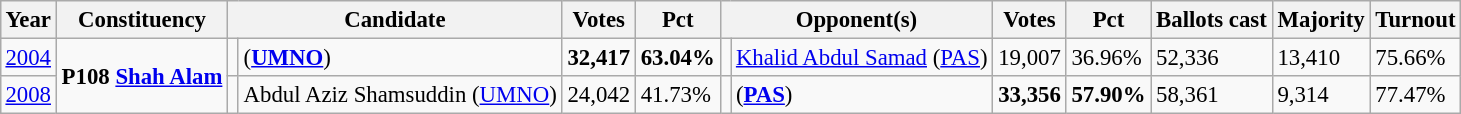<table class="wikitable" style="margin:0.5em ; font-size:95%">
<tr>
<th>Year</th>
<th>Constituency</th>
<th colspan=2>Candidate</th>
<th>Votes</th>
<th>Pct</th>
<th colspan=2>Opponent(s)</th>
<th>Votes</th>
<th>Pct</th>
<th>Ballots cast</th>
<th>Majority</th>
<th>Turnout</th>
</tr>
<tr>
<td><a href='#'>2004</a></td>
<td rowspan=2><strong>P108 <a href='#'>Shah Alam</a></strong></td>
<td></td>
<td> (<a href='#'><strong>UMNO</strong></a>)</td>
<td align=right><strong>32,417</strong></td>
<td><strong>63.04%</strong></td>
<td></td>
<td><a href='#'>Khalid Abdul Samad</a> (<a href='#'>PAS</a>)</td>
<td align=right>19,007</td>
<td>36.96%</td>
<td>52,336</td>
<td>13,410</td>
<td>75.66%</td>
</tr>
<tr>
<td><a href='#'>2008</a></td>
<td></td>
<td>Abdul Aziz Shamsuddin (<a href='#'>UMNO</a>)</td>
<td align="right">24,042</td>
<td>41.73%</td>
<td></td>
<td> (<a href='#'><strong>PAS</strong></a>)</td>
<td align="right"><strong>33,356</strong></td>
<td><strong>57.90%</strong></td>
<td>58,361</td>
<td>9,314</td>
<td>77.47%</td>
</tr>
</table>
